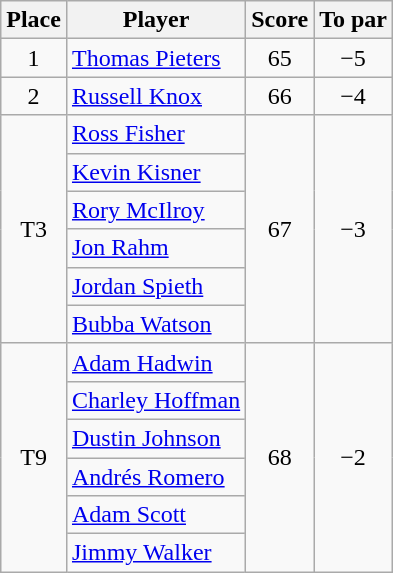<table class="wikitable">
<tr>
<th>Place</th>
<th>Player</th>
<th>Score</th>
<th>To par</th>
</tr>
<tr>
<td align=center>1</td>
<td> <a href='#'>Thomas Pieters</a></td>
<td align=center>65</td>
<td align=center>−5</td>
</tr>
<tr>
<td align=center>2</td>
<td> <a href='#'>Russell Knox</a></td>
<td align=center>66</td>
<td align=center>−4</td>
</tr>
<tr>
<td align=center rowspan=6>T3</td>
<td> <a href='#'>Ross Fisher</a></td>
<td align=center rowspan=6>67</td>
<td align=center rowspan=6>−3</td>
</tr>
<tr>
<td> <a href='#'>Kevin Kisner</a></td>
</tr>
<tr>
<td> <a href='#'>Rory McIlroy</a></td>
</tr>
<tr>
<td> <a href='#'>Jon Rahm</a></td>
</tr>
<tr>
<td> <a href='#'>Jordan Spieth</a></td>
</tr>
<tr>
<td> <a href='#'>Bubba Watson</a></td>
</tr>
<tr>
<td align=center rowspan=6>T9</td>
<td> <a href='#'>Adam Hadwin</a></td>
<td align=center rowspan=6>68</td>
<td align=center rowspan=6>−2</td>
</tr>
<tr>
<td> <a href='#'>Charley Hoffman</a></td>
</tr>
<tr>
<td> <a href='#'>Dustin Johnson</a></td>
</tr>
<tr>
<td> <a href='#'>Andrés Romero</a></td>
</tr>
<tr>
<td> <a href='#'>Adam Scott</a></td>
</tr>
<tr>
<td> <a href='#'>Jimmy Walker</a></td>
</tr>
</table>
